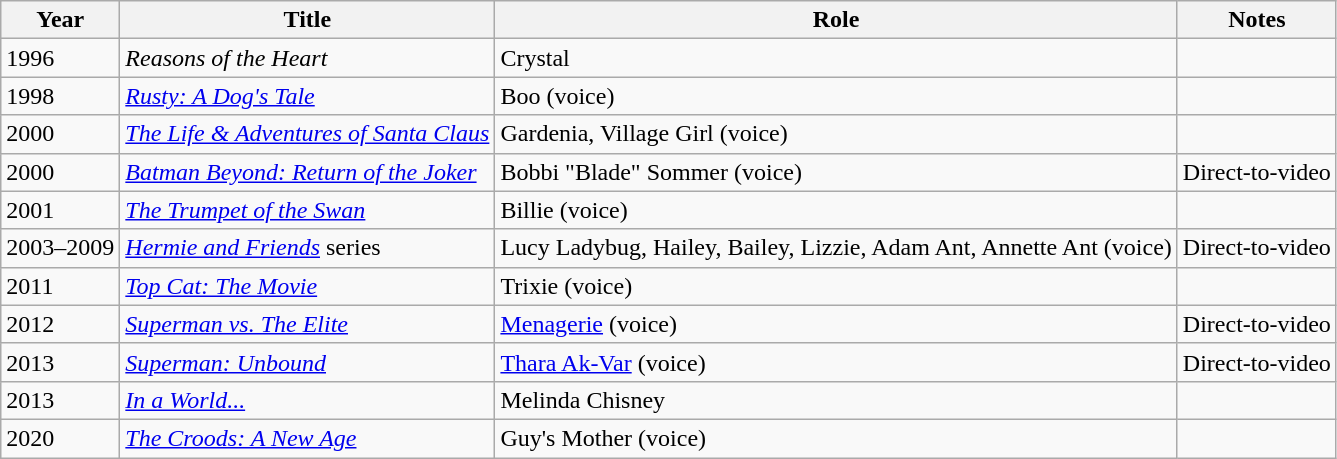<table class="wikitable">
<tr>
<th>Year</th>
<th>Title</th>
<th>Role</th>
<th>Notes</th>
</tr>
<tr>
<td>1996</td>
<td><em>Reasons of the Heart</em></td>
<td>Crystal</td>
<td></td>
</tr>
<tr>
<td>1998</td>
<td><em><a href='#'>Rusty: A Dog's Tale</a></em></td>
<td>Boo (voice)</td>
<td></td>
</tr>
<tr>
<td>2000</td>
<td><em><a href='#'>The Life & Adventures of Santa Claus</a></em></td>
<td>Gardenia, Village Girl (voice)</td>
<td></td>
</tr>
<tr>
<td>2000</td>
<td><em><a href='#'>Batman Beyond: Return of the Joker</a></em></td>
<td>Bobbi "Blade" Sommer (voice)</td>
<td>Direct-to-video</td>
</tr>
<tr>
<td>2001</td>
<td><em><a href='#'>The Trumpet of the Swan</a></em></td>
<td>Billie (voice)</td>
<td></td>
</tr>
<tr>
<td>2003–2009</td>
<td><em><a href='#'>Hermie and Friends</a></em> series</td>
<td>Lucy Ladybug, Hailey, Bailey, Lizzie, Adam Ant, Annette Ant (voice)</td>
<td>Direct-to-video</td>
</tr>
<tr>
<td>2011</td>
<td><em><a href='#'>Top Cat: The Movie</a></em></td>
<td>Trixie (voice)</td>
<td></td>
</tr>
<tr>
<td>2012</td>
<td><em><a href='#'>Superman vs. The Elite</a></em></td>
<td><a href='#'>Menagerie</a> (voice)</td>
<td>Direct-to-video</td>
</tr>
<tr>
<td>2013</td>
<td><em><a href='#'>Superman: Unbound</a></em></td>
<td><a href='#'>Thara Ak-Var</a> (voice)</td>
<td>Direct-to-video</td>
</tr>
<tr>
<td>2013</td>
<td><em><a href='#'>In a World...</a></em></td>
<td>Melinda Chisney</td>
<td></td>
</tr>
<tr>
<td>2020</td>
<td><em><a href='#'>The Croods: A New Age</a></em></td>
<td>Guy's Mother (voice)</td>
<td></td>
</tr>
</table>
